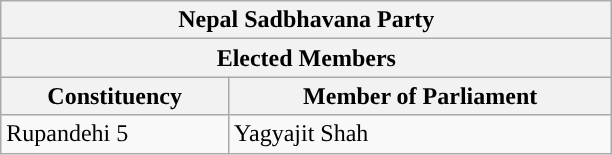<table role="presentation" class="wikitable mw-collapsible mw-collapsed">
<tr>
<th colspan="2" style="width: 300pt; background:">Nepal Sadbhavana Party</th>
</tr>
<tr>
<th colspan="2">Elected Members</th>
</tr>
<tr>
<th>Constituency</th>
<th>Member of Parliament</th>
</tr>
<tr>
<td>Rupandehi 5</td>
<td>Yagyajit Shah</td>
</tr>
</table>
